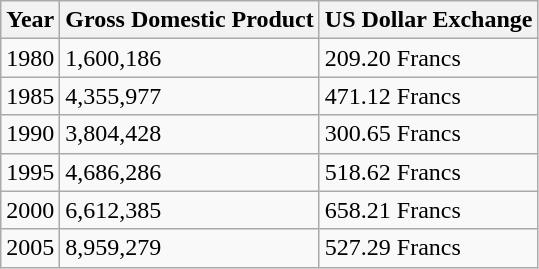<table class="wikitable">
<tr>
<th>Year</th>
<th>Gross Domestic Product</th>
<th>US Dollar Exchange</th>
</tr>
<tr>
<td>1980</td>
<td>1,600,186</td>
<td>209.20 Francs</td>
</tr>
<tr>
<td>1985</td>
<td>4,355,977</td>
<td>471.12 Francs</td>
</tr>
<tr>
<td>1990</td>
<td>3,804,428</td>
<td>300.65 Francs</td>
</tr>
<tr>
<td>1995</td>
<td>4,686,286</td>
<td>518.62 Francs</td>
</tr>
<tr>
<td>2000</td>
<td>6,612,385</td>
<td>658.21 Francs</td>
</tr>
<tr>
<td>2005</td>
<td>8,959,279</td>
<td>527.29 Francs</td>
</tr>
</table>
